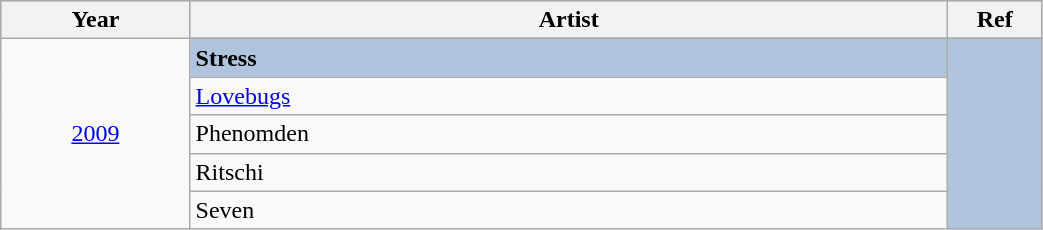<table class="wikitable" style="width:55%;">
<tr style="background:#bebebe;">
<th style="width:10%;">Year</th>
<th style="width:40%;">Artist</th>
<th style="width:5%;">Ref</th>
</tr>
<tr>
<td rowspan="6" align="center"><a href='#'>2009</a></td>
</tr>
<tr style="background:#B0C4DE">
<td><strong>Stress</strong></td>
<td rowspan="6" align="center"></td>
</tr>
<tr>
<td><a href='#'>Lovebugs</a></td>
</tr>
<tr>
<td>Phenomden</td>
</tr>
<tr>
<td>Ritschi</td>
</tr>
<tr>
<td>Seven</td>
</tr>
</table>
